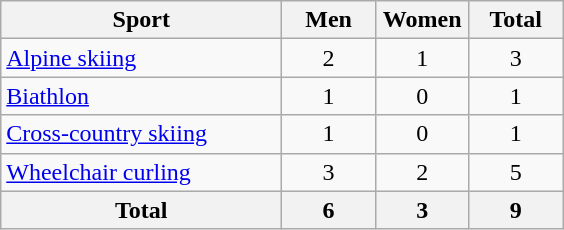<table class="wikitable sortable" style="text-align:center;">
<tr>
<th width=180>Sport</th>
<th width=55>Men</th>
<th width=55>Women</th>
<th width=55>Total</th>
</tr>
<tr>
<td align=left><a href='#'>Alpine skiing</a></td>
<td>2</td>
<td>1</td>
<td>3</td>
</tr>
<tr>
<td align=left><a href='#'>Biathlon</a></td>
<td>1</td>
<td>0</td>
<td>1</td>
</tr>
<tr>
<td align=left><a href='#'>Cross-country skiing</a></td>
<td>1</td>
<td>0</td>
<td>1</td>
</tr>
<tr>
<td align=left><a href='#'>Wheelchair curling</a></td>
<td>3</td>
<td>2</td>
<td>5</td>
</tr>
<tr>
<th>Total</th>
<th>6</th>
<th>3</th>
<th>9</th>
</tr>
</table>
